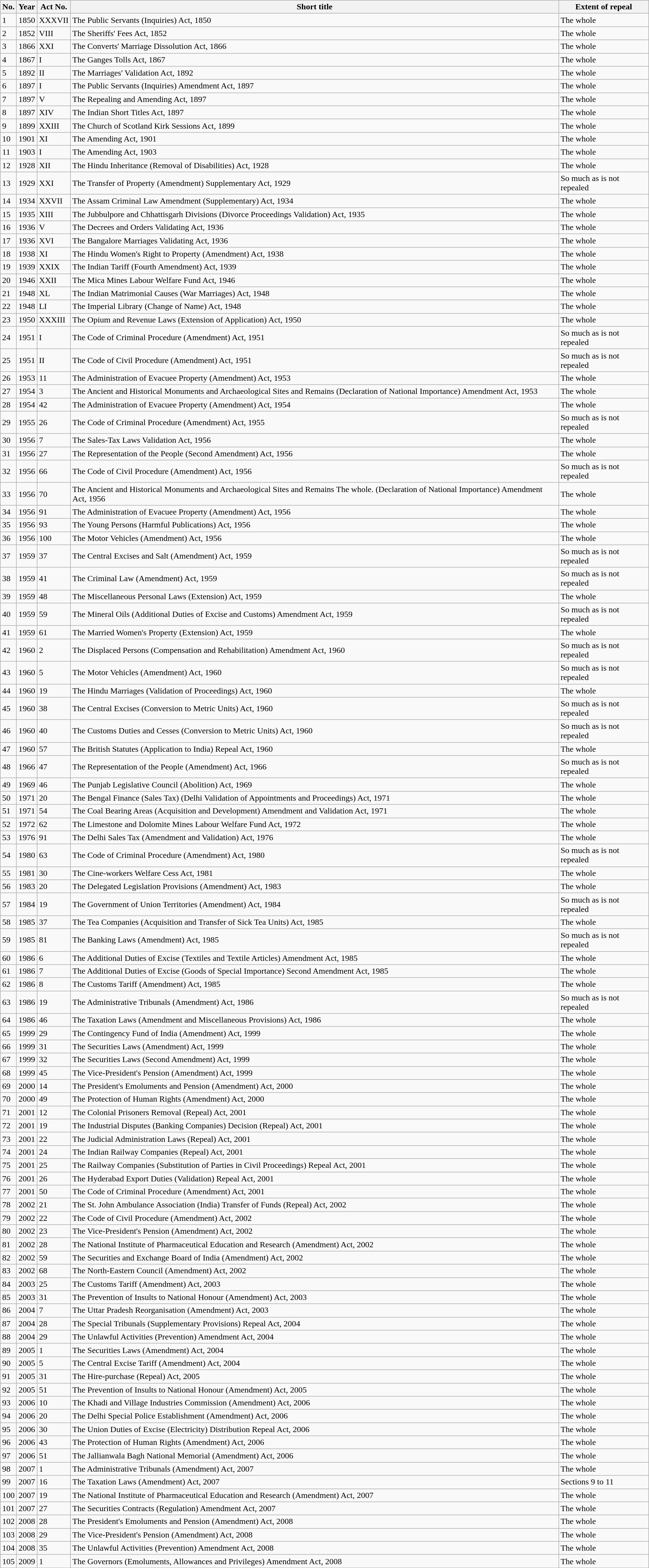<table class="wikitable sortable">
<tr>
<th>No.</th>
<th>Year</th>
<th>Act No.</th>
<th>Short title</th>
<th>Extent of repeal</th>
</tr>
<tr>
<td>1</td>
<td>1850</td>
<td>XXXVII</td>
<td>The Public Servants (Inquiries) Act, 1850</td>
<td>The whole</td>
</tr>
<tr>
<td>2</td>
<td>1852</td>
<td>VIII</td>
<td>The  Sheriffs' Fees Act, 1852</td>
<td>The whole</td>
</tr>
<tr>
<td>3</td>
<td>1866</td>
<td>XXI</td>
<td>The Converts' Marriage Dissolution Act, 1866</td>
<td>The whole</td>
</tr>
<tr>
<td>4</td>
<td>1867</td>
<td>I</td>
<td>The Ganges Tolls Act, 1867</td>
<td>The whole</td>
</tr>
<tr>
<td>5</td>
<td>1892</td>
<td>II</td>
<td>The Marriages' Validation Act, 1892</td>
<td>The whole</td>
</tr>
<tr>
<td>6</td>
<td>1897</td>
<td>I</td>
<td>The Public Servants (Inquiries) Amendment Act, 1897</td>
<td>The whole</td>
</tr>
<tr>
<td>7</td>
<td>1897</td>
<td>V</td>
<td>The Repealing and Amending Act, 1897</td>
<td>The whole</td>
</tr>
<tr>
<td>8</td>
<td>1897</td>
<td>XIV</td>
<td>The Indian Short Titles Act, 1897</td>
<td>The whole</td>
</tr>
<tr>
<td>9</td>
<td>1899</td>
<td>XXIII</td>
<td>The Church of Scotland Kirk Sessions Act, 1899</td>
<td>The whole</td>
</tr>
<tr>
<td>10</td>
<td>1901</td>
<td>XI</td>
<td>The Amending Act, 1901</td>
<td>The whole</td>
</tr>
<tr>
<td>11</td>
<td>1903</td>
<td>I</td>
<td>The Amending Act, 1903</td>
<td>The whole</td>
</tr>
<tr>
<td>12</td>
<td>1928</td>
<td>XII</td>
<td>The Hindu Inheritance (Removal of Disabilities) Act, 1928</td>
<td>The whole</td>
</tr>
<tr>
<td>13</td>
<td>1929</td>
<td>XXI</td>
<td>The Transfer of Property (Amendment) Supplementary Act, 1929</td>
<td>So much as is not repealed</td>
</tr>
<tr>
<td>14</td>
<td>1934</td>
<td>XXVII</td>
<td>The Assam Criminal Law Amendment (Supplementary) Act, 1934</td>
<td>The whole</td>
</tr>
<tr>
<td>15</td>
<td>1935</td>
<td>XIII</td>
<td>The Jubbulpore and Chhattisgarh Divisions (Divorce Proceedings Validation) Act, 1935</td>
<td>The whole</td>
</tr>
<tr>
<td>16</td>
<td>1936</td>
<td>V</td>
<td>The Decrees and Orders Validating Act, 1936</td>
<td>The whole</td>
</tr>
<tr>
<td>17</td>
<td>1936</td>
<td>XVI</td>
<td>The Bangalore Marriages Validating Act, 1936</td>
<td>The whole</td>
</tr>
<tr>
<td>18</td>
<td>1938</td>
<td>XI</td>
<td>The Hindu Women's Right to Property (Amendment) Act, 1938</td>
<td>The whole</td>
</tr>
<tr>
<td>19</td>
<td>1939</td>
<td>XXIX</td>
<td>The Indian Tariff (Fourth Amendment) Act, 1939</td>
<td>The whole</td>
</tr>
<tr>
<td>20</td>
<td>1946</td>
<td>XXII</td>
<td>The Mica Mines Labour Welfare Fund Act, 1946</td>
<td>The whole</td>
</tr>
<tr>
<td>21</td>
<td>1948</td>
<td>XL</td>
<td>The Indian Matrimonial Causes (War Marriages) Act, 1948</td>
<td>The whole</td>
</tr>
<tr>
<td>22</td>
<td>1948</td>
<td>LI</td>
<td>The Imperial Library (Change of Name) Act, 1948</td>
<td>The whole</td>
</tr>
<tr>
<td>23</td>
<td>1950</td>
<td>XXXIII</td>
<td>The Opium and Revenue Laws (Extension of Application) Act, 1950</td>
<td>The whole</td>
</tr>
<tr>
<td>24</td>
<td>1951</td>
<td>I</td>
<td>The Code of Criminal Procedure (Amendment) Act, 1951</td>
<td>So much as is not repealed</td>
</tr>
<tr>
<td>25</td>
<td>1951</td>
<td>II</td>
<td>The Code of Civil Procedure (Amendment) Act, 1951</td>
<td>So much as is not repealed</td>
</tr>
<tr>
<td>26</td>
<td>1953</td>
<td>11</td>
<td>The Administration of Evacuee Property (Amendment) Act, 1953</td>
<td>The whole</td>
</tr>
<tr>
<td>27</td>
<td>1954</td>
<td>3</td>
<td>The Ancient and Historical Monuments and Archaeological Sites and Remains (Declaration of National Importance) Amendment Act, 1953</td>
<td>The whole</td>
</tr>
<tr>
<td>28</td>
<td>1954</td>
<td>42</td>
<td>The Administration of Evacuee Property (Amendment) Act, 1954</td>
<td>The whole</td>
</tr>
<tr>
<td>29</td>
<td>1955</td>
<td>26</td>
<td>The Code of Criminal Procedure (Amendment) Act, 1955</td>
<td>So much as is not repealed</td>
</tr>
<tr>
<td>30</td>
<td>1956</td>
<td>7</td>
<td>The Sales-Tax Laws Validation Act, 1956</td>
<td>The whole</td>
</tr>
<tr>
<td>31</td>
<td>1956</td>
<td>27</td>
<td>The Representation of the People (Second Amendment) Act, 1956</td>
<td>The whole</td>
</tr>
<tr>
<td>32</td>
<td>1956</td>
<td>66</td>
<td>The Code of Civil Procedure (Amendment) Act, 1956</td>
<td>So much as is not repealed</td>
</tr>
<tr>
<td>33</td>
<td>1956</td>
<td>70</td>
<td>The Ancient and Historical Monuments and Archaeological Sites and Remains The whole. (Declaration of National Importance) Amendment Act, 1956</td>
<td>The whole</td>
</tr>
<tr>
<td>34</td>
<td>1956</td>
<td>91</td>
<td>The Administration of Evacuee Property (Amendment) Act, 1956</td>
<td>The whole</td>
</tr>
<tr>
<td>35</td>
<td>1956</td>
<td>93</td>
<td>The Young Persons (Harmful Publications) Act, 1956</td>
<td>The whole</td>
</tr>
<tr>
<td>36</td>
<td>1956</td>
<td>100</td>
<td>The Motor Vehicles (Amendment) Act, 1956</td>
<td>The whole</td>
</tr>
<tr>
<td>37</td>
<td>1959</td>
<td>37</td>
<td>The Central Excises and Salt (Amendment) Act, 1959</td>
<td>So much as is not repealed</td>
</tr>
<tr>
<td>38</td>
<td>1959</td>
<td>41</td>
<td>The Criminal Law (Amendment) Act, 1959</td>
<td>So much as is not repealed</td>
</tr>
<tr>
<td>39</td>
<td>1959</td>
<td>48</td>
<td>The Miscellaneous Personal Laws (Extension) Act, 1959</td>
<td>The whole</td>
</tr>
<tr>
<td>40</td>
<td>1959</td>
<td>59</td>
<td>The Mineral Oils (Additional Duties of Excise and Customs) Amendment Act, 1959</td>
<td>So much as is not repealed</td>
</tr>
<tr>
<td>41</td>
<td>1959</td>
<td>61</td>
<td>The Married Women's Property (Extension) Act, 1959</td>
<td>The whole</td>
</tr>
<tr>
<td>42</td>
<td>1960</td>
<td>2</td>
<td>The Displaced Persons (Compensation and Rehabilitation) Amendment Act, 1960</td>
<td>So much as is not repealed</td>
</tr>
<tr>
<td>43</td>
<td>1960</td>
<td>5</td>
<td>The Motor Vehicles (Amendment) Act, 1960</td>
<td>So much as is not repealed</td>
</tr>
<tr>
<td>44</td>
<td>1960</td>
<td>19</td>
<td>The Hindu Marriages (Validation of Proceedings) Act, 1960</td>
<td>The whole</td>
</tr>
<tr>
<td>45</td>
<td>1960</td>
<td>38</td>
<td>The Central Excises (Conversion to Metric Units) Act, 1960</td>
<td>So much as is not repealed</td>
</tr>
<tr>
<td>46</td>
<td>1960</td>
<td>40</td>
<td>The Customs Duties and Cesses (Conversion to Metric Units) Act, 1960</td>
<td>So much as is not repealed</td>
</tr>
<tr>
<td>47</td>
<td>1960</td>
<td>57</td>
<td>The British Statutes (Application to India) Repeal Act, 1960</td>
<td>The whole</td>
</tr>
<tr>
<td>48</td>
<td>1966</td>
<td>47</td>
<td>The Representation of the People (Amendment) Act, 1966</td>
<td>So much as is not repealed</td>
</tr>
<tr>
<td>49</td>
<td>1969</td>
<td>46</td>
<td>The Punjab Legislative Council (Abolition) Act, 1969</td>
<td>The whole</td>
</tr>
<tr>
<td>50</td>
<td>1971</td>
<td>20</td>
<td>The Bengal Finance (Sales Tax) (Delhi Validation of Appointments and Proceedings) Act, 1971</td>
<td>The whole</td>
</tr>
<tr>
<td>51</td>
<td>1971</td>
<td>54</td>
<td>The Coal Bearing Areas (Acquisition and Development) Amendment and Validation Act, 1971</td>
<td>The whole</td>
</tr>
<tr>
<td>52</td>
<td>1972</td>
<td>62</td>
<td>The Limestone and Dolomite Mines Labour Welfare Fund Act, 1972</td>
<td>The whole</td>
</tr>
<tr>
<td>53</td>
<td>1976</td>
<td>91</td>
<td>The Delhi Sales Tax (Amendment and Validation) Act, 1976</td>
<td>The whole</td>
</tr>
<tr>
<td>54</td>
<td>1980</td>
<td>63</td>
<td>The Code of Criminal Procedure (Amendment) Act, 1980</td>
<td>So much as is not repealed</td>
</tr>
<tr>
<td>55</td>
<td>1981</td>
<td>30</td>
<td>The Cine-workers Welfare Cess Act, 1981</td>
<td>The whole</td>
</tr>
<tr>
<td>56</td>
<td>1983</td>
<td>20</td>
<td>The Delegated Legislation Provisions (Amendment) Act, 1983</td>
<td>The whole</td>
</tr>
<tr>
<td>57</td>
<td>1984</td>
<td>19</td>
<td>The Government of Union Territories (Amendment) Act, 1984</td>
<td>So much as is not repealed</td>
</tr>
<tr>
<td>58</td>
<td>1985</td>
<td>37</td>
<td>The Tea Companies (Acquisition and Transfer of Sick Tea Units) Act, 1985</td>
<td>The whole</td>
</tr>
<tr>
<td>59</td>
<td>1985</td>
<td>81</td>
<td>The Banking Laws (Amendment) Act, 1985</td>
<td>So much as is not repealed</td>
</tr>
<tr>
<td>60</td>
<td>1986</td>
<td>6</td>
<td>The Additional Duties of Excise (Textiles and Textile Articles) Amendment Act, 1985</td>
<td>The whole</td>
</tr>
<tr>
<td>61</td>
<td>1986</td>
<td>7</td>
<td>The Additional Duties of Excise (Goods of Special Importance) Second Amendment Act, 1985</td>
<td>The whole</td>
</tr>
<tr>
<td>62</td>
<td>1986</td>
<td>8</td>
<td>The Customs Tariff (Amendment) Act, 1985</td>
<td>The whole</td>
</tr>
<tr>
<td>63</td>
<td>1986</td>
<td>19</td>
<td>The Administrative Tribunals (Amendment) Act, 1986</td>
<td>So much as is not repealed</td>
</tr>
<tr>
<td>64</td>
<td>1986</td>
<td>46</td>
<td>The Taxation Laws (Amendment and Miscellaneous Provisions) Act, 1986</td>
<td>The whole</td>
</tr>
<tr>
<td>65</td>
<td>1999</td>
<td>29</td>
<td>The Contingency Fund of India (Amendment) Act, 1999</td>
<td>The whole</td>
</tr>
<tr>
<td>66</td>
<td>1999</td>
<td>31</td>
<td>The Securities Laws (Amendment) Act, 1999</td>
<td>The whole</td>
</tr>
<tr>
<td>67</td>
<td>1999</td>
<td>32</td>
<td>The Securities Laws (Second Amendment) Act, 1999</td>
<td>The whole</td>
</tr>
<tr>
<td>68</td>
<td>1999</td>
<td>45</td>
<td>The Vice-President's Pension (Amendment) Act, 1999</td>
<td>The whole</td>
</tr>
<tr>
<td>69</td>
<td>2000</td>
<td>14</td>
<td>The President's Emoluments and Pension (Amendment) Act, 2000</td>
<td>The whole</td>
</tr>
<tr>
<td>70</td>
<td>2000</td>
<td>49</td>
<td>The Protection of Human Rights (Amendment) Act, 2000</td>
<td>The whole</td>
</tr>
<tr>
<td>71</td>
<td>2001</td>
<td>12</td>
<td>The Colonial Prisoners Removal (Repeal) Act, 2001</td>
<td>The whole</td>
</tr>
<tr>
<td>72</td>
<td>2001</td>
<td>19</td>
<td>The Industrial Disputes (Banking Companies) Decision (Repeal) Act, 2001</td>
<td>The whole</td>
</tr>
<tr>
<td>73</td>
<td>2001</td>
<td>22</td>
<td>The Judicial Administration Laws (Repeal) Act, 2001</td>
<td>The whole</td>
</tr>
<tr>
<td>74</td>
<td>2001</td>
<td>24</td>
<td>The Indian Railway Companies (Repeal) Act, 2001</td>
<td>The whole</td>
</tr>
<tr>
<td>75</td>
<td>2001</td>
<td>25</td>
<td>The Railway Companies (Substitution of Parties in Civil Proceedings) Repeal Act, 2001</td>
<td>The whole</td>
</tr>
<tr>
<td>76</td>
<td>2001</td>
<td>26</td>
<td>The Hyderabad Export Duties (Validation) Repeal Act, 2001</td>
<td>The whole</td>
</tr>
<tr>
<td>77</td>
<td>2001</td>
<td>50</td>
<td>The Code of Criminal Procedure (Amendment) Act, 2001</td>
<td>The whole</td>
</tr>
<tr>
<td>78</td>
<td>2002</td>
<td>21</td>
<td>The St. John Ambulance Association (India) Transfer of Funds (Repeal) Act, 2002</td>
<td>The whole</td>
</tr>
<tr>
<td>79</td>
<td>2002</td>
<td>22</td>
<td>The Code of Civil Procedure (Amendment) Act, 2002</td>
<td>The whole</td>
</tr>
<tr>
<td>80</td>
<td>2002</td>
<td>23</td>
<td>The Vice-President's Pension (Amendment) Act, 2002</td>
<td>The whole</td>
</tr>
<tr>
<td>81</td>
<td>2002</td>
<td>28</td>
<td>The National Institute of Pharmaceutical Education and Research (Amendment) Act, 2002</td>
<td>The whole</td>
</tr>
<tr>
<td>82</td>
<td>2002</td>
<td>59</td>
<td>The Securities and Exchange Board of India (Amendment) Act, 2002</td>
<td>The whole</td>
</tr>
<tr>
<td>83</td>
<td>2002</td>
<td>68</td>
<td>The North-Eastern Council (Amendment) Act, 2002</td>
<td>The whole</td>
</tr>
<tr>
<td>84</td>
<td>2003</td>
<td>25</td>
<td>The Customs Tariff (Amendment) Act, 2003</td>
<td>The whole</td>
</tr>
<tr>
<td>85</td>
<td>2003</td>
<td>31</td>
<td>The Prevention of Insults to National Honour (Amendment) Act, 2003</td>
<td>The whole</td>
</tr>
<tr>
<td>86</td>
<td>2004</td>
<td>7</td>
<td>The Uttar Pradesh Reorganisation (Amendment) Act, 2003</td>
<td>The whole</td>
</tr>
<tr>
<td>87</td>
<td>2004</td>
<td>28</td>
<td>The Special Tribunals (Supplementary Provisions) Repeal Act, 2004</td>
<td>The whole</td>
</tr>
<tr>
<td>88</td>
<td>2004</td>
<td>29</td>
<td>The Unlawful Activities (Prevention) Amendment Act, 2004</td>
<td>The whole</td>
</tr>
<tr>
<td>89</td>
<td>2005</td>
<td>1</td>
<td>The Securities Laws (Amendment) Act, 2004</td>
<td>The whole</td>
</tr>
<tr>
<td>90</td>
<td>2005</td>
<td>5</td>
<td>The Central Excise Tariff (Amendment) Act, 2004</td>
<td>The whole</td>
</tr>
<tr>
<td>91</td>
<td>2005</td>
<td>31</td>
<td>The Hire-purchase (Repeal) Act, 2005</td>
<td>The whole</td>
</tr>
<tr>
<td>92</td>
<td>2005</td>
<td>51</td>
<td>The Prevention of Insults to National Honour (Amendment) Act, 2005</td>
<td>The whole</td>
</tr>
<tr>
<td>93</td>
<td>2006</td>
<td>10</td>
<td>The Khadi and Village Industries Commission (Amendment) Act, 2006</td>
<td>The whole</td>
</tr>
<tr>
<td>94</td>
<td>2006</td>
<td>20</td>
<td>The Delhi Special Police Establishment (Amendment) Act, 2006</td>
<td>The whole</td>
</tr>
<tr>
<td>95</td>
<td>2006</td>
<td>30</td>
<td>The Union Duties of Excise (Electricity) Distribution Repeal Act, 2006</td>
<td>The whole</td>
</tr>
<tr>
<td>96</td>
<td>2006</td>
<td>43</td>
<td>The Protection of Human Rights (Amendment) Act, 2006</td>
<td>The whole</td>
</tr>
<tr>
<td>97</td>
<td>2006</td>
<td>51</td>
<td>The Jallianwala Bagh National Memorial (Amendment) Act, 2006</td>
<td>The whole</td>
</tr>
<tr>
<td>98</td>
<td>2007</td>
<td>1</td>
<td>The Administrative Tribunals (Amendment) Act, 2007</td>
<td>The whole</td>
</tr>
<tr>
<td>99</td>
<td>2007</td>
<td>16</td>
<td>The Taxation Laws (Amendment) Act, 2007</td>
<td>Sections 9 to 11</td>
</tr>
<tr>
<td>100</td>
<td>2007</td>
<td>19</td>
<td>The National Institute of Pharmaceutical Education and Research (Amendment) Act, 2007</td>
<td>The whole</td>
</tr>
<tr>
<td>101</td>
<td>2007</td>
<td>27</td>
<td>The Securities Contracts (Regulation) Amendment Act, 2007</td>
<td>The whole</td>
</tr>
<tr>
<td>102</td>
<td>2008</td>
<td>28</td>
<td>The President's Emoluments and Pension (Amendment) Act, 2008</td>
<td>The whole</td>
</tr>
<tr>
<td>103</td>
<td>2008</td>
<td>29</td>
<td>The Vice-President's Pension (Amendment) Act, 2008</td>
<td>The whole</td>
</tr>
<tr>
<td>104</td>
<td>2008</td>
<td>35</td>
<td>The Unlawful Activities (Prevention) Amendment Act, 2008</td>
<td>The whole</td>
</tr>
<tr>
<td>105</td>
<td>2009</td>
<td>1</td>
<td>The Governors (Emoluments, Allowances and Privileges) Amendment Act, 2008</td>
<td>The whole</td>
</tr>
<tr>
</tr>
</table>
